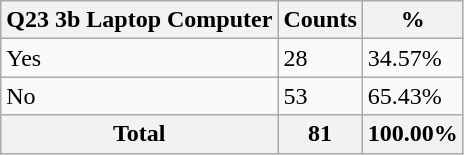<table class="wikitable sortable">
<tr>
<th>Q23 3b Laptop Computer</th>
<th>Counts</th>
<th>%</th>
</tr>
<tr>
<td>Yes</td>
<td>28</td>
<td>34.57%</td>
</tr>
<tr>
<td>No</td>
<td>53</td>
<td>65.43%</td>
</tr>
<tr>
<th>Total</th>
<th>81</th>
<th>100.00%</th>
</tr>
</table>
